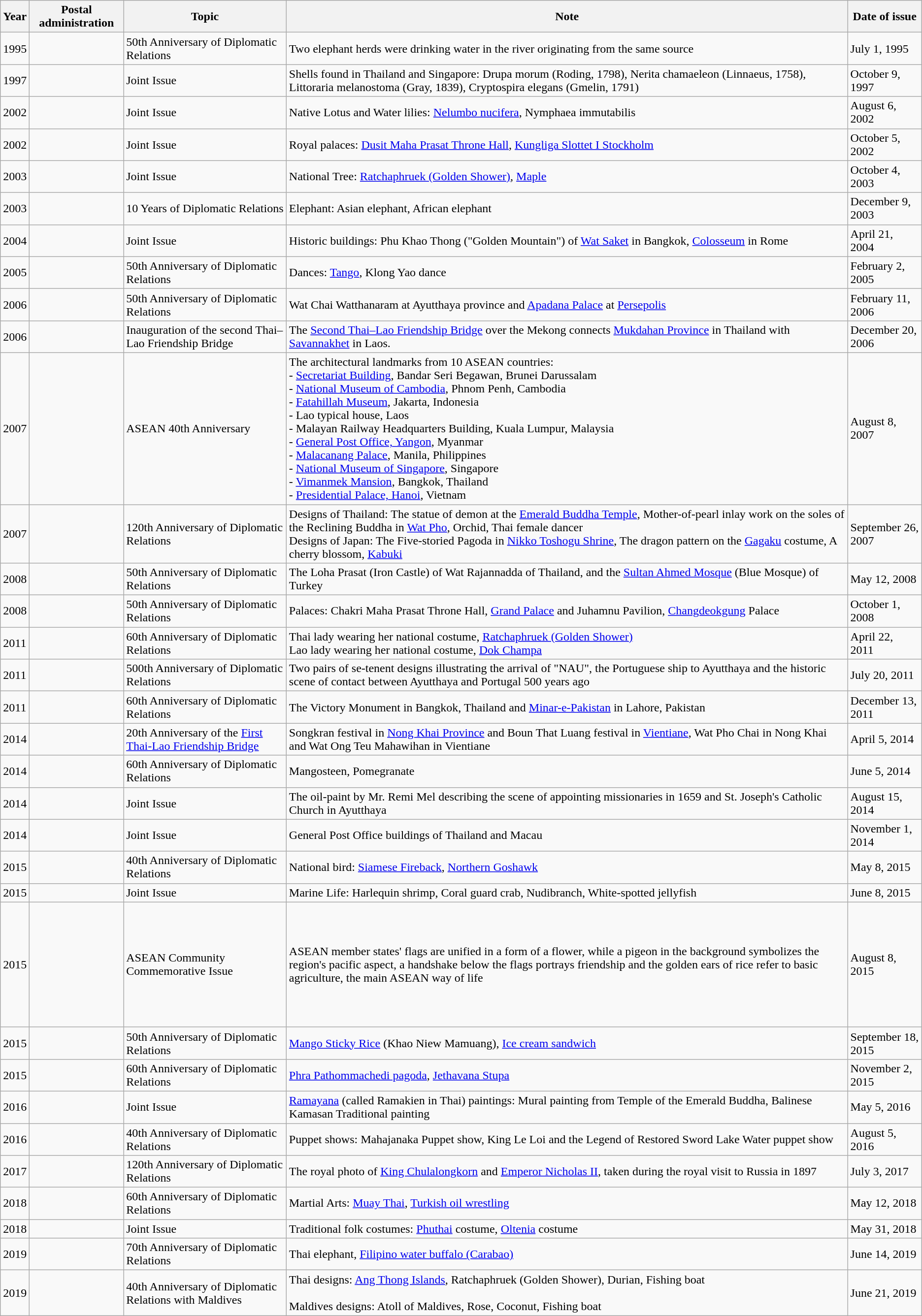<table class="wikitable">
<tr>
<th>Year</th>
<th>Postal administration</th>
<th>Topic</th>
<th>Note</th>
<th>Date of issue</th>
</tr>
<tr>
<td>1995</td>
<td></td>
<td>50th Anniversary of Diplomatic Relations</td>
<td>Two elephant herds were drinking water in the river originating from the same source</td>
<td>July 1, 1995</td>
</tr>
<tr>
<td>1997</td>
<td></td>
<td>Joint Issue</td>
<td>Shells found in Thailand and Singapore: Drupa morum (Roding, 1798), Nerita chamaeleon (Linnaeus, 1758), Littoraria melanostoma (Gray, 1839), Cryptospira elegans (Gmelin, 1791)</td>
<td>October 9, 1997</td>
</tr>
<tr>
<td>2002</td>
<td></td>
<td>Joint Issue</td>
<td>Native Lotus and Water lilies: <a href='#'>Nelumbo nucifera</a>, Nymphaea immutabilis</td>
<td>August 6, 2002</td>
</tr>
<tr>
<td>2002</td>
<td></td>
<td>Joint Issue</td>
<td>Royal palaces: <a href='#'>Dusit Maha Prasat Throne Hall</a>, <a href='#'>Kungliga Slottet I Stockholm</a></td>
<td>October 5, 2002</td>
</tr>
<tr>
<td>2003</td>
<td></td>
<td>Joint Issue</td>
<td>National Tree: <a href='#'>Ratchaphruek (Golden Shower)</a>, <a href='#'>Maple</a></td>
<td>October 4, 2003</td>
</tr>
<tr>
<td>2003</td>
<td></td>
<td>10 Years of Diplomatic Relations</td>
<td>Elephant: Asian elephant, African elephant</td>
<td>December 9, 2003</td>
</tr>
<tr>
<td>2004</td>
<td></td>
<td>Joint Issue</td>
<td>Historic buildings: Phu Khao Thong ("Golden Mountain") of <a href='#'>Wat Saket</a> in Bangkok, <a href='#'>Colosseum</a> in Rome</td>
<td>April 21, 2004</td>
</tr>
<tr>
<td>2005</td>
<td></td>
<td>50th Anniversary of Diplomatic Relations</td>
<td>Dances: <a href='#'>Tango</a>, Klong Yao dance</td>
<td>February 2, 2005</td>
</tr>
<tr>
<td>2006</td>
<td></td>
<td>50th Anniversary of Diplomatic Relations</td>
<td>Wat Chai Watthanaram at Ayutthaya province and <a href='#'>Apadana Palace</a> at <a href='#'>Persepolis</a></td>
<td>February 11, 2006</td>
</tr>
<tr>
<td>2006</td>
<td></td>
<td>Inauguration of the second Thai–Lao Friendship Bridge</td>
<td>The <a href='#'>Second Thai–Lao Friendship Bridge</a> over the Mekong connects <a href='#'>Mukdahan Province</a> in Thailand with <a href='#'>Savannakhet</a> in Laos.</td>
<td>December 20, 2006</td>
</tr>
<tr>
<td>2007</td>
<td> <br> <br> <br> <br> <br> <br> <br> <br> <br></td>
<td>ASEAN 40th Anniversary</td>
<td>The architectural landmarks from 10 ASEAN countries:<br>- <a href='#'>Secretariat Building</a>, Bandar Seri Begawan, Brunei Darussalam <br>
- <a href='#'>National Museum of Cambodia</a>, Phnom Penh, Cambodia <br>
- <a href='#'>Fatahillah Museum</a>, Jakarta, Indonesia <br>
- Lao typical house, Laos <br>
- Malayan Railway Headquarters Building, Kuala Lumpur, Malaysia <br>
- <a href='#'>General Post Office, Yangon</a>, Myanmar <br>
- <a href='#'>Malacanang Palace</a>, Manila, Philippines <br>
- <a href='#'>National Museum of Singapore</a>, Singapore <br>
- <a href='#'>Vimanmek Mansion</a>, Bangkok, Thailand <br>
- <a href='#'>Presidential Palace, Hanoi</a>, Vietnam</td>
<td>August 8, 2007</td>
</tr>
<tr>
<td>2007</td>
<td></td>
<td>120th Anniversary of Diplomatic Relations</td>
<td>Designs of Thailand: The statue of demon at the <a href='#'>Emerald Buddha Temple</a>, Mother-of-pearl inlay work on the soles of the Reclining Buddha in <a href='#'>Wat Pho</a>, Orchid, Thai female dancer <br> Designs of Japan: The Five-storied Pagoda in <a href='#'>Nikko Toshogu Shrine</a>, The dragon pattern on the <a href='#'>Gagaku</a> costume, A cherry blossom, <a href='#'>Kabuki</a></td>
<td>September 26, 2007</td>
</tr>
<tr>
<td>2008</td>
<td></td>
<td>50th Anniversary of Diplomatic Relations</td>
<td>The Loha Prasat (Iron Castle) of Wat Rajannadda of Thailand, and the <a href='#'>Sultan Ahmed Mosque</a>  (Blue Mosque) of Turkey</td>
<td>May 12, 2008</td>
</tr>
<tr>
<td>2008</td>
<td></td>
<td>50th Anniversary of Diplomatic Relations</td>
<td>Palaces:  Chakri Maha Prasat Throne Hall, <a href='#'>Grand Palace</a> and Juhamnu Pavilion, <a href='#'>Changdeokgung</a> Palace</td>
<td>October 1, 2008</td>
</tr>
<tr>
<td>2011</td>
<td></td>
<td>60th Anniversary of Diplomatic Relations</td>
<td>Thai lady wearing her national costume, <a href='#'>Ratchaphruek (Golden Shower)</a> <br> Lao lady wearing her national costume, <a href='#'>Dok Champa</a></td>
<td>April 22, 2011</td>
</tr>
<tr>
<td>2011</td>
<td></td>
<td>500th Anniversary of Diplomatic Relations</td>
<td>Two pairs of se-tenent designs illustrating the arrival of "NAU", the Portuguese ship to Ayutthaya and the historic scene of contact between Ayutthaya and Portugal 500 years ago</td>
<td>July 20, 2011</td>
</tr>
<tr>
<td>2011</td>
<td></td>
<td>60th Anniversary of Diplomatic Relations</td>
<td>The Victory Monument in Bangkok, Thailand and <a href='#'>Minar-e-Pakistan</a> in Lahore, Pakistan</td>
<td>December 13, 2011</td>
</tr>
<tr>
<td>2014</td>
<td></td>
<td>20th Anniversary of the <a href='#'>First Thai-Lao Friendship Bridge</a></td>
<td>Songkran festival in <a href='#'>Nong Khai Province</a> and Boun That Luang festival in <a href='#'>Vientiane</a>, Wat Pho Chai in Nong Khai and Wat Ong Teu Mahawihan in Vientiane</td>
<td>April 5, 2014</td>
</tr>
<tr>
<td>2014</td>
<td></td>
<td>60th Anniversary of Diplomatic Relations</td>
<td>Mangosteen, Pomegranate</td>
<td>June 5, 2014</td>
</tr>
<tr>
<td>2014</td>
<td></td>
<td>Joint Issue</td>
<td>The oil-paint by Mr. Remi Mel describing the scene of appointing missionaries in 1659 and St. Joseph's Catholic Church in Ayutthaya</td>
<td>August 15, 2014</td>
</tr>
<tr>
<td>2014</td>
<td></td>
<td>Joint Issue</td>
<td>General Post Office buildings of Thailand and Macau</td>
<td>November 1, 2014</td>
</tr>
<tr>
<td>2015</td>
<td></td>
<td>40th Anniversary of Diplomatic Relations</td>
<td>National bird: <a href='#'>Siamese Fireback</a>, <a href='#'>Northern Goshawk</a></td>
<td>May 8, 2015</td>
</tr>
<tr>
<td>2015</td>
<td></td>
<td>Joint Issue</td>
<td>Marine Life: Harlequin shrimp, Coral guard crab, Nudibranch, White-spotted jellyfish</td>
<td>June 8, 2015</td>
</tr>
<tr>
<td>2015</td>
<td> <br> <br> <br> <br> <br> <br> <br> <br> <br></td>
<td>ASEAN Community Commemorative Issue</td>
<td>ASEAN member states' flags are unified in a form of a flower, while a pigeon in the background symbolizes the region's pacific aspect, a handshake below the flags portrays friendship and the golden ears of rice refer to basic agriculture, the main ASEAN way of life</td>
<td>August 8, 2015</td>
</tr>
<tr>
<td>2015</td>
<td></td>
<td>50th Anniversary of Diplomatic Relations</td>
<td><a href='#'>Mango Sticky Rice</a> (Khao Niew Mamuang), <a href='#'>Ice cream sandwich</a></td>
<td>September 18, 2015</td>
</tr>
<tr>
<td>2015</td>
<td></td>
<td>60th Anniversary of Diplomatic Relations</td>
<td><a href='#'>Phra Pathommachedi pagoda</a>, <a href='#'>Jethavana Stupa</a></td>
<td>November 2, 2015</td>
</tr>
<tr>
<td>2016</td>
<td></td>
<td>Joint Issue</td>
<td><a href='#'>Ramayana</a> (called Ramakien in Thai) paintings:  Mural painting from Temple of the Emerald Buddha,  Balinese Kamasan Traditional painting</td>
<td>May 5, 2016</td>
</tr>
<tr>
<td>2016</td>
<td></td>
<td>40th Anniversary of Diplomatic Relations</td>
<td>Puppet shows: Mahajanaka Puppet show, King Le Loi and the Legend of Restored Sword Lake Water puppet show</td>
<td>August 5, 2016</td>
</tr>
<tr>
<td>2017</td>
<td></td>
<td>120th Anniversary of Diplomatic Relations</td>
<td>The royal photo of <a href='#'>King Chulalongkorn</a> and <a href='#'>Emperor Nicholas II</a>, taken during the royal visit to Russia in 1897</td>
<td>July 3, 2017</td>
</tr>
<tr>
<td>2018</td>
<td></td>
<td>60th Anniversary of Diplomatic Relations</td>
<td>Martial Arts: <a href='#'>Muay Thai</a>, <a href='#'>Turkish oil wrestling</a></td>
<td>May 12, 2018</td>
</tr>
<tr>
<td>2018</td>
<td></td>
<td>Joint Issue</td>
<td>Traditional folk costumes: <a href='#'>Phuthai</a> costume, <a href='#'>Oltenia</a> costume</td>
<td>May 31, 2018</td>
</tr>
<tr>
<td>2019</td>
<td></td>
<td>70th Anniversary of Diplomatic Relations</td>
<td>Thai elephant, <a href='#'>Filipino water buffalo (Carabao)</a></td>
<td>June 14, 2019</td>
</tr>
<tr>
<td>2019</td>
<td></td>
<td>40th Anniversary of Diplomatic Relations with Maldives</td>
<td>Thai designs: <a href='#'>Ang Thong Islands</a>, Ratchaphruek (Golden Shower), Durian, Fishing boat <br><br>Maldives designs: Atoll of Maldives, Rose, Coconut, Fishing boat</td>
<td>June 21, 2019</td>
</tr>
</table>
